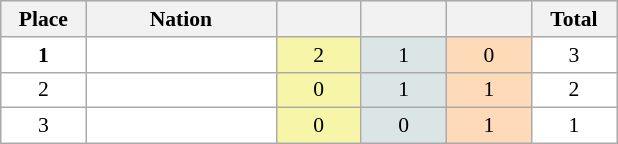<table class=wikitable style="border:1px solid #AAAAAA;font-size:90%">
<tr bgcolor="#EFEFEF">
<th width=50>Place</th>
<th width=120>Nation</th>
<th width=50></th>
<th width=50></th>
<th width=50></th>
<th width=50>Total</th>
</tr>
<tr align="center" valign="top" bgcolor="#FFFFFF">
<td><strong>1</strong></td>
<td align="left"><strong></strong></td>
<td style="background:#F7F6A8;">2</td>
<td style="background:#DCE5E5;">1</td>
<td style="background:#FFDAB9;">0</td>
<td>3</td>
</tr>
<tr align="center" valign="top" bgcolor="#FFFFFF">
<td>2</td>
<td align="left"></td>
<td style="background:#F7F6A8;">0</td>
<td style="background:#DCE5E5;">1</td>
<td style="background:#FFDAB9;">1</td>
<td>2</td>
</tr>
<tr align="center" valign="top" bgcolor="#FFFFFF">
<td>3</td>
<td align="left"></td>
<td style="background:#F7F6A8;">0</td>
<td style="background:#DCE5E5;">0</td>
<td style="background:#FFDAB9;">1</td>
<td>1</td>
</tr>
</table>
